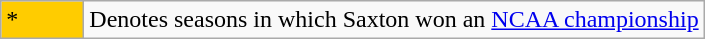<table class="wikitable">
<tr>
<td style="background:#ffcc00; width:3em;">*</td>
<td>Denotes seasons in which Saxton won an <a href='#'>NCAA championship</a></td>
</tr>
</table>
